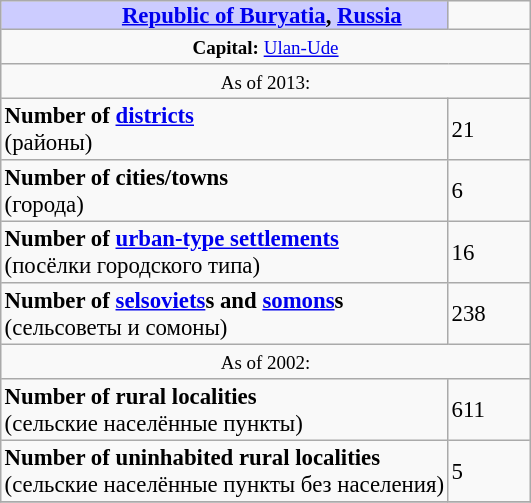<table border=1 align="right" cellpadding=2 cellspacing=0 style="margin: 0 0 1em 1em; background: #f9f9f9; border: 1px #aaa solid; border-collapse: collapse; font-size: 95%;">
<tr>
<th bgcolor="#ccccff" style="padding:0 0 0 50px;"><a href='#'>Republic of Buryatia</a>, <a href='#'>Russia</a></th>
<td width="50px"></td>
</tr>
<tr>
<td colspan=2 align="center"><small><strong>Capital:</strong> <a href='#'>Ulan-Ude</a></small></td>
</tr>
<tr>
<td colspan=2 align="center"><small>As of 2013:</small></td>
</tr>
<tr>
<td><strong>Number of <a href='#'>districts</a></strong><br>(районы)</td>
<td>21</td>
</tr>
<tr>
<td><strong>Number of cities/towns</strong><br>(города)</td>
<td>6</td>
</tr>
<tr>
<td><strong>Number of <a href='#'>urban-type settlements</a></strong><br>(посёлки городского типа)</td>
<td>16</td>
</tr>
<tr>
<td><strong>Number of <a href='#'>selsoviets</a>s and <a href='#'>somons</a>s</strong><br>(сельсоветы и сомоны)</td>
<td>238</td>
</tr>
<tr>
<td colspan=2 align="center"><small>As of 2002:</small></td>
</tr>
<tr>
<td><strong>Number of rural localities</strong><br>(сельские населённые пункты)</td>
<td>611</td>
</tr>
<tr>
<td><strong>Number of uninhabited rural localities</strong><br>(сельские населённые пункты без населения)</td>
<td>5</td>
</tr>
<tr>
</tr>
</table>
